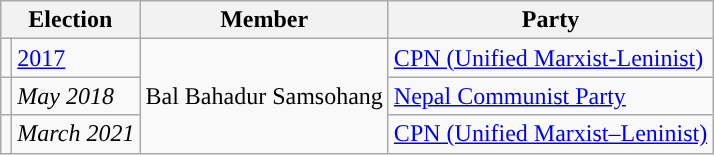<table class="wikitable">
<tr>
<th colspan="2">Election</th>
<th>Member</th>
<th>Party</th>
</tr>
<tr>
<td style="background-color:"></td>
<td><a href='#'>2017</a></td>
<td rowspan="3">Bal Bahadur Samsohang</td>
<td><a href='#'>CPN (Unified Marxist-Leninist)</a></td>
</tr>
<tr>
<td style="background-color:"></td>
<td><em>May 2018</em></td>
<td><a href='#'>Nepal Communist Party</a></td>
</tr>
<tr>
<td style="background-color:"></td>
<td><em>March 2021</em></td>
<td><a href='#'>CPN (Unified Marxist–Leninist)</a></td>
</tr>
</table>
